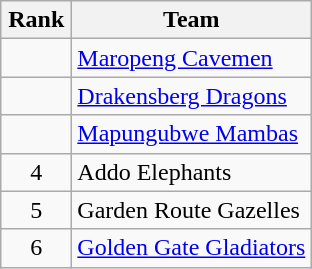<table class="wikitable">
<tr>
<th style="width: 40px;">Rank</th>
<th>Team</th>
</tr>
<tr>
<td style="text-align: center;"></td>
<td> <a href='#'>Maropeng Cavemen</a></td>
</tr>
<tr>
<td style="text-align: center;"></td>
<td> <a href='#'>Drakensberg Dragons</a></td>
</tr>
<tr>
<td style="text-align: center;"></td>
<td> <a href='#'>Mapungubwe Mambas</a></td>
</tr>
<tr>
<td style="text-align: center;">4</td>
<td> Addo Elephants</td>
</tr>
<tr>
<td style="text-align: center;">5</td>
<td> Garden Route Gazelles</td>
</tr>
<tr>
<td style="text-align: center;">6</td>
<td> <a href='#'>Golden Gate Gladiators</a></td>
</tr>
</table>
